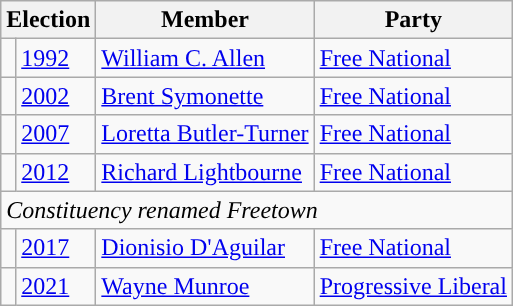<table class="wikitable">
<tr>
<th colspan="2">Election</th>
<th>Member</th>
<th>Party</th>
</tr>
<tr>
<td style="background-color: "></td>
<td><a href='#'>1992</a></td>
<td><a href='#'>William C. Allen</a></td>
<td><a href='#'>Free National</a></td>
</tr>
<tr>
<td style="background-color: "></td>
<td><a href='#'>2002</a></td>
<td><a href='#'>Brent Symonette</a></td>
<td><a href='#'>Free National</a></td>
</tr>
<tr>
<td style="background-color: "></td>
<td><a href='#'>2007</a></td>
<td><a href='#'>Loretta Butler-Turner</a></td>
<td><a href='#'>Free National</a></td>
</tr>
<tr>
<td style="background-color: "></td>
<td><a href='#'>2012</a></td>
<td><a href='#'>Richard Lightbourne</a></td>
<td><a href='#'>Free National</a></td>
</tr>
<tr>
<td colspan=4><em>Constituency renamed Freetown</em></td>
</tr>
<tr>
<td style="background-color: "></td>
<td><a href='#'>2017</a></td>
<td><a href='#'>Dionisio D'Aguilar</a></td>
<td><a href='#'>Free National</a></td>
</tr>
<tr>
<td style="background-color: "></td>
<td><a href='#'>2021</a></td>
<td><a href='#'>Wayne Munroe</a></td>
<td><a href='#'>Progressive Liberal</a></td>
</tr>
</table>
